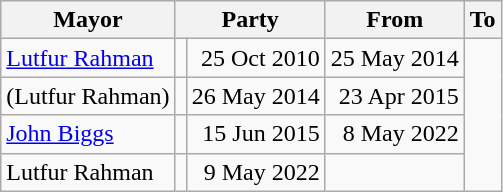<table class=wikitable>
<tr>
<th>Mayor</th>
<th colspan=2>Party</th>
<th>From</th>
<th>To</th>
</tr>
<tr>
<td><a href='#'>Lutfur Rahman</a></td>
<td></td>
<td align=right>25 Oct 2010</td>
<td align=right>25 May 2014</td>
</tr>
<tr>
<td>(Lutfur Rahman)</td>
<td></td>
<td align=right>26 May 2014</td>
<td align=right>23 Apr 2015</td>
</tr>
<tr>
<td><a href='#'>John Biggs</a></td>
<td></td>
<td align=right>15 Jun 2015</td>
<td align=right>8 May 2022</td>
</tr>
<tr>
<td>Lutfur Rahman</td>
<td></td>
<td align=right>9 May 2022</td>
<td></td>
</tr>
</table>
